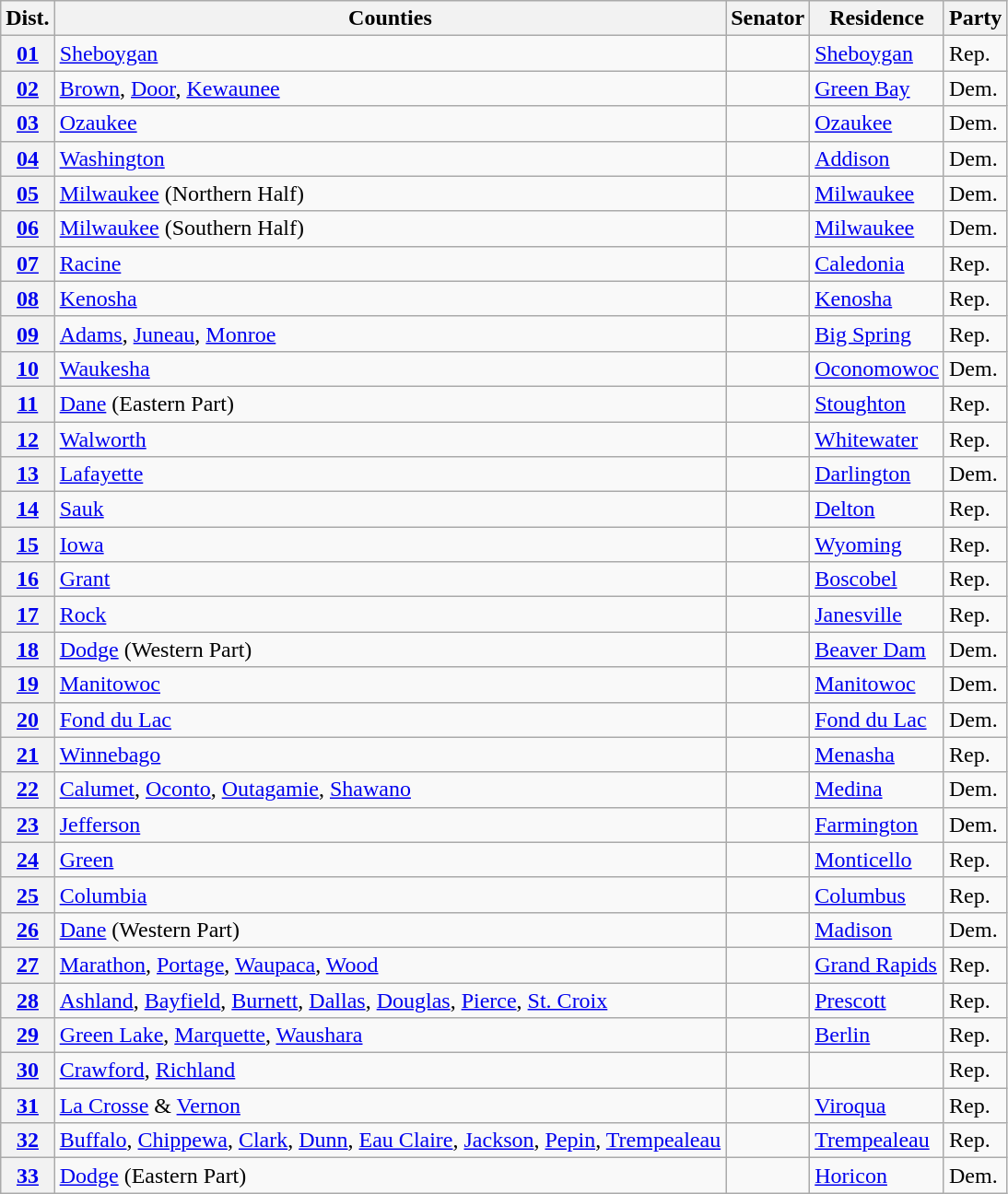<table class="wikitable sortable">
<tr>
<th>Dist.</th>
<th>Counties</th>
<th>Senator</th>
<th>Residence</th>
<th>Party</th>
</tr>
<tr>
<th><a href='#'>01</a></th>
<td><a href='#'>Sheboygan</a></td>
<td></td>
<td><a href='#'>Sheboygan</a></td>
<td>Rep.</td>
</tr>
<tr>
<th><a href='#'>02</a></th>
<td><a href='#'>Brown</a>, <a href='#'>Door</a>, <a href='#'>Kewaunee</a></td>
<td></td>
<td><a href='#'>Green Bay</a></td>
<td>Dem.</td>
</tr>
<tr>
<th><a href='#'>03</a></th>
<td><a href='#'>Ozaukee</a></td>
<td></td>
<td><a href='#'>Ozaukee</a></td>
<td>Dem.</td>
</tr>
<tr>
<th><a href='#'>04</a></th>
<td><a href='#'>Washington</a></td>
<td></td>
<td><a href='#'>Addison</a></td>
<td>Dem.</td>
</tr>
<tr>
<th><a href='#'>05</a></th>
<td><a href='#'>Milwaukee</a> (Northern Half)</td>
<td></td>
<td><a href='#'>Milwaukee</a></td>
<td>Dem.</td>
</tr>
<tr>
<th><a href='#'>06</a></th>
<td><a href='#'>Milwaukee</a> (Southern Half)</td>
<td></td>
<td><a href='#'>Milwaukee</a></td>
<td>Dem.</td>
</tr>
<tr>
<th><a href='#'>07</a></th>
<td><a href='#'>Racine</a></td>
<td></td>
<td><a href='#'>Caledonia</a></td>
<td>Rep.</td>
</tr>
<tr>
<th><a href='#'>08</a></th>
<td><a href='#'>Kenosha</a></td>
<td></td>
<td><a href='#'>Kenosha</a></td>
<td>Rep.</td>
</tr>
<tr>
<th><a href='#'>09</a></th>
<td><a href='#'>Adams</a>, <a href='#'>Juneau</a>, <a href='#'>Monroe</a></td>
<td></td>
<td><a href='#'>Big Spring</a></td>
<td>Rep.</td>
</tr>
<tr>
<th><a href='#'>10</a></th>
<td><a href='#'>Waukesha</a></td>
<td></td>
<td><a href='#'>Oconomowoc</a></td>
<td>Dem.</td>
</tr>
<tr>
<th><a href='#'>11</a></th>
<td><a href='#'>Dane</a> (Eastern Part)</td>
<td></td>
<td><a href='#'>Stoughton</a></td>
<td>Rep.</td>
</tr>
<tr>
<th><a href='#'>12</a></th>
<td><a href='#'>Walworth</a></td>
<td></td>
<td><a href='#'>Whitewater</a></td>
<td>Rep.</td>
</tr>
<tr>
<th><a href='#'>13</a></th>
<td><a href='#'>Lafayette</a></td>
<td></td>
<td><a href='#'>Darlington</a></td>
<td>Dem.</td>
</tr>
<tr>
<th><a href='#'>14</a></th>
<td><a href='#'>Sauk</a></td>
<td></td>
<td><a href='#'>Delton</a></td>
<td>Rep.</td>
</tr>
<tr>
<th><a href='#'>15</a></th>
<td><a href='#'>Iowa</a></td>
<td></td>
<td><a href='#'>Wyoming</a></td>
<td>Rep.</td>
</tr>
<tr>
<th><a href='#'>16</a></th>
<td><a href='#'>Grant</a></td>
<td></td>
<td><a href='#'>Boscobel</a></td>
<td>Rep.</td>
</tr>
<tr>
<th><a href='#'>17</a></th>
<td><a href='#'>Rock</a></td>
<td></td>
<td><a href='#'>Janesville</a></td>
<td>Rep.</td>
</tr>
<tr>
<th><a href='#'>18</a></th>
<td><a href='#'>Dodge</a> (Western Part)</td>
<td></td>
<td><a href='#'>Beaver Dam</a></td>
<td>Dem.</td>
</tr>
<tr>
<th><a href='#'>19</a></th>
<td><a href='#'>Manitowoc</a></td>
<td></td>
<td><a href='#'>Manitowoc</a></td>
<td>Dem.</td>
</tr>
<tr>
<th><a href='#'>20</a></th>
<td><a href='#'>Fond du Lac</a></td>
<td></td>
<td><a href='#'>Fond du Lac</a></td>
<td>Dem.</td>
</tr>
<tr>
<th><a href='#'>21</a></th>
<td><a href='#'>Winnebago</a></td>
<td></td>
<td><a href='#'>Menasha</a></td>
<td>Rep.</td>
</tr>
<tr>
<th><a href='#'>22</a></th>
<td><a href='#'>Calumet</a>, <a href='#'>Oconto</a>, <a href='#'>Outagamie</a>, <a href='#'>Shawano</a></td>
<td></td>
<td><a href='#'>Medina</a></td>
<td>Dem.</td>
</tr>
<tr>
<th><a href='#'>23</a></th>
<td><a href='#'>Jefferson</a></td>
<td></td>
<td><a href='#'>Farmington</a></td>
<td>Dem.</td>
</tr>
<tr>
<th><a href='#'>24</a></th>
<td><a href='#'>Green</a></td>
<td></td>
<td><a href='#'>Monticello</a></td>
<td>Rep.</td>
</tr>
<tr>
<th><a href='#'>25</a></th>
<td><a href='#'>Columbia</a></td>
<td></td>
<td><a href='#'>Columbus</a></td>
<td>Rep.</td>
</tr>
<tr>
<th><a href='#'>26</a></th>
<td><a href='#'>Dane</a> (Western Part)</td>
<td></td>
<td><a href='#'>Madison</a></td>
<td>Dem.</td>
</tr>
<tr>
<th><a href='#'>27</a></th>
<td><a href='#'>Marathon</a>, <a href='#'>Portage</a>, <a href='#'>Waupaca</a>, <a href='#'>Wood</a></td>
<td></td>
<td><a href='#'>Grand Rapids</a></td>
<td>Rep.</td>
</tr>
<tr>
<th><a href='#'>28</a></th>
<td><a href='#'>Ashland</a>, <a href='#'>Bayfield</a>, <a href='#'>Burnett</a>, <a href='#'>Dallas</a>, <a href='#'>Douglas</a>, <a href='#'>Pierce</a>, <a href='#'>St. Croix</a></td>
<td></td>
<td><a href='#'>Prescott</a></td>
<td>Rep.</td>
</tr>
<tr>
<th><a href='#'>29</a></th>
<td><a href='#'>Green Lake</a>, <a href='#'>Marquette</a>, <a href='#'>Waushara</a></td>
<td></td>
<td><a href='#'>Berlin</a></td>
<td>Rep.</td>
</tr>
<tr>
<th><a href='#'>30</a></th>
<td><a href='#'>Crawford</a>, <a href='#'>Richland</a></td>
<td></td>
<td></td>
<td>Rep.</td>
</tr>
<tr>
<th><a href='#'>31</a></th>
<td><a href='#'>La Crosse</a> & <a href='#'>Vernon</a></td>
<td></td>
<td><a href='#'>Viroqua</a></td>
<td>Rep.</td>
</tr>
<tr>
<th><a href='#'>32</a></th>
<td><a href='#'>Buffalo</a>, <a href='#'>Chippewa</a>, <a href='#'>Clark</a>, <a href='#'>Dunn</a>, <a href='#'>Eau Claire</a>, <a href='#'>Jackson</a>, <a href='#'>Pepin</a>, <a href='#'>Trempealeau</a></td>
<td></td>
<td><a href='#'>Trempealeau</a></td>
<td>Rep.</td>
</tr>
<tr>
<th><a href='#'>33</a></th>
<td><a href='#'>Dodge</a> (Eastern Part)</td>
<td></td>
<td><a href='#'>Horicon</a></td>
<td>Dem.</td>
</tr>
</table>
